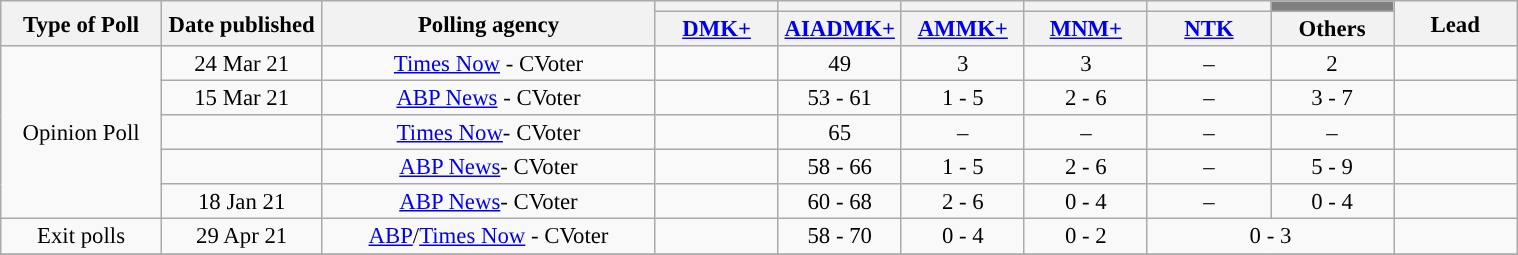<table class="wikitable sortable" style="text-align:center; font-size:95%; line-height:16px">
<tr>
<th rowspan="2" width="100px">Type of Poll</th>
<th rowspan="2" width="100px">Date published</th>
<th rowspan="2" width="215px">Polling agency</th>
<th style="background:"></th>
<th style="background:"></th>
<th style="text-align:center; background:"></th>
<th style="text-align:center; background:"></th>
<th style="text-align:center; background:"></th>
<td style="background:gray;"></td>
<th rowspan="2" width="75px">Lead</th>
</tr>
<tr>
<th style="width:75px;"><a href='#'>DMK+</a></th>
<th style="width:75px;"><a href='#'>AIADMK+</a></th>
<th style="width:75px;"><a href='#'>AMMK+</a></th>
<th style="width:75px;"><a href='#'>MNM+</a></th>
<th style="width:75px;"><a href='#'>NTK</a></th>
<th style="width:75px;">Others </th>
</tr>
<tr>
<td rowspan="5">Opinion Poll</td>
<td>24 Mar 21</td>
<td><a href='#'>Times Now</a> - CVoter</td>
<td style="background:"><strong></strong></td>
<td>49</td>
<td>3</td>
<td>3</td>
<td>–</td>
<td>2</td>
<td style="background:"><strong></strong></td>
</tr>
<tr>
<td>15 Mar 21</td>
<td><a href='#'>ABP News</a> - CVoter</td>
<td style="background:"><strong></strong></td>
<td>53 - 61</td>
<td>1 - 5</td>
<td>2 - 6</td>
<td>–</td>
<td>3 - 7</td>
<td style="background:"><strong></strong></td>
</tr>
<tr>
<td></td>
<td><a href='#'>Times Now</a>- CVoter</td>
<td style="background:"><strong></strong></td>
<td>65</td>
<td>–</td>
<td>–</td>
<td>–</td>
<td>–</td>
<td style="background:"><strong></strong></td>
</tr>
<tr>
<td></td>
<td><a href='#'>ABP News</a>- CVoter</td>
<td style="background:"><strong></strong></td>
<td>58 - 66</td>
<td>1 - 5</td>
<td>2 - 6</td>
<td>–</td>
<td>5 - 9</td>
<td style="background:"><strong></strong></td>
</tr>
<tr>
<td>18 Jan 21</td>
<td><a href='#'>ABP News</a>- CVoter</td>
<td style="background:"><strong></strong></td>
<td>60 - 68</td>
<td>2 - 6</td>
<td>0 - 4</td>
<td>–</td>
<td>0 - 4</td>
<td style="background:"><strong></strong></td>
</tr>
<tr>
<td>Exit polls</td>
<td rowspan="1">29 Apr 21</td>
<td><a href='#'>ABP</a>/<a href='#'>Times Now</a> - CVoter</td>
<td style="background:"><strong></strong></td>
<td>58 - 70</td>
<td>0 - 4</td>
<td>0 - 2</td>
<td colspan="2">0 - 3</td>
<td style="background:"><strong></strong></td>
</tr>
<tr>
</tr>
</table>
